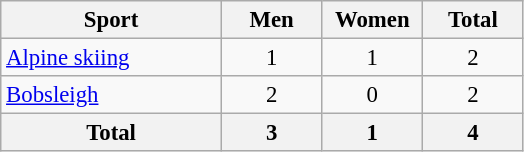<table class="wikitable" style="text-align:center; font-size: 95%">
<tr>
<th width=140>Sport</th>
<th width=60>Men</th>
<th width=60>Women</th>
<th width=60>Total</th>
</tr>
<tr>
<td align=left><a href='#'>Alpine skiing</a></td>
<td>1</td>
<td>1</td>
<td>2</td>
</tr>
<tr>
<td align=left><a href='#'>Bobsleigh</a></td>
<td>2</td>
<td>0</td>
<td>2</td>
</tr>
<tr>
<th>Total</th>
<th>3</th>
<th>1</th>
<th>4</th>
</tr>
</table>
